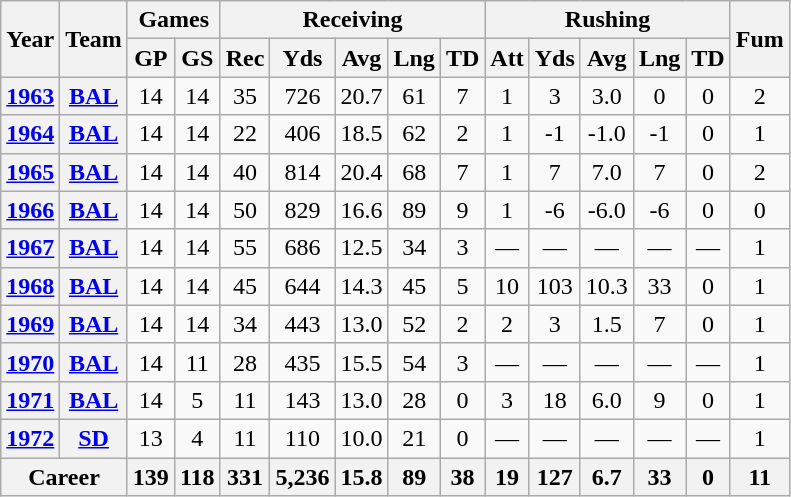<table class="wikitable" style="text-align: center;">
<tr>
<th rowspan="2">Year</th>
<th rowspan="2">Team</th>
<th colspan="2">Games</th>
<th colspan="5">Receiving</th>
<th colspan="5">Rushing</th>
<th rowspan="2">Fum</th>
</tr>
<tr>
<th>GP</th>
<th>GS</th>
<th>Rec</th>
<th>Yds</th>
<th>Avg</th>
<th>Lng</th>
<th>TD</th>
<th>Att</th>
<th>Yds</th>
<th>Avg</th>
<th>Lng</th>
<th>TD</th>
</tr>
<tr>
<th><a href='#'>1963</a></th>
<th><a href='#'>BAL</a></th>
<td>14</td>
<td>14</td>
<td>35</td>
<td>726</td>
<td>20.7</td>
<td>61</td>
<td>7</td>
<td>1</td>
<td>3</td>
<td>3.0</td>
<td>0</td>
<td>0</td>
<td>2</td>
</tr>
<tr>
<th><a href='#'>1964</a></th>
<th><a href='#'>BAL</a></th>
<td>14</td>
<td>14</td>
<td>22</td>
<td>406</td>
<td>18.5</td>
<td>62</td>
<td>2</td>
<td>1</td>
<td>-1</td>
<td>-1.0</td>
<td>-1</td>
<td>0</td>
<td>1</td>
</tr>
<tr>
<th><a href='#'>1965</a></th>
<th><a href='#'>BAL</a></th>
<td>14</td>
<td>14</td>
<td>40</td>
<td>814</td>
<td>20.4</td>
<td>68</td>
<td>7</td>
<td>1</td>
<td>7</td>
<td>7.0</td>
<td>7</td>
<td>0</td>
<td>2</td>
</tr>
<tr>
<th><a href='#'>1966</a></th>
<th><a href='#'>BAL</a></th>
<td>14</td>
<td>14</td>
<td>50</td>
<td>829</td>
<td>16.6</td>
<td>89</td>
<td>9</td>
<td>1</td>
<td>-6</td>
<td>-6.0</td>
<td>-6</td>
<td>0</td>
<td>0</td>
</tr>
<tr>
<th><a href='#'>1967</a></th>
<th><a href='#'>BAL</a></th>
<td>14</td>
<td>14</td>
<td>55</td>
<td>686</td>
<td>12.5</td>
<td>34</td>
<td>3</td>
<td>—</td>
<td>—</td>
<td>—</td>
<td>—</td>
<td>—</td>
<td>1</td>
</tr>
<tr>
<th><a href='#'>1968</a></th>
<th><a href='#'>BAL</a></th>
<td>14</td>
<td>14</td>
<td>45</td>
<td>644</td>
<td>14.3</td>
<td>45</td>
<td>5</td>
<td>10</td>
<td>103</td>
<td>10.3</td>
<td>33</td>
<td>0</td>
<td>1</td>
</tr>
<tr>
<th><a href='#'>1969</a></th>
<th><a href='#'>BAL</a></th>
<td>14</td>
<td>14</td>
<td>34</td>
<td>443</td>
<td>13.0</td>
<td>52</td>
<td>2</td>
<td>2</td>
<td>3</td>
<td>1.5</td>
<td>7</td>
<td>0</td>
<td>1</td>
</tr>
<tr>
<th><a href='#'>1970</a></th>
<th><a href='#'>BAL</a></th>
<td>14</td>
<td>11</td>
<td>28</td>
<td>435</td>
<td>15.5</td>
<td>54</td>
<td>3</td>
<td>—</td>
<td>—</td>
<td>—</td>
<td>—</td>
<td>—</td>
<td>1</td>
</tr>
<tr>
<th><a href='#'>1971</a></th>
<th><a href='#'>BAL</a></th>
<td>14</td>
<td>5</td>
<td>11</td>
<td>143</td>
<td>13.0</td>
<td>28</td>
<td>0</td>
<td>3</td>
<td>18</td>
<td>6.0</td>
<td>9</td>
<td>0</td>
<td>1</td>
</tr>
<tr>
<th><a href='#'>1972</a></th>
<th><a href='#'>SD</a></th>
<td>13</td>
<td>4</td>
<td>11</td>
<td>110</td>
<td>10.0</td>
<td>21</td>
<td>0</td>
<td>—</td>
<td>—</td>
<td>—</td>
<td>—</td>
<td>—</td>
<td>1</td>
</tr>
<tr>
<th colspan="2">Career</th>
<th>139</th>
<th>118</th>
<th>331</th>
<th>5,236</th>
<th>15.8</th>
<th>89</th>
<th>38</th>
<th>19</th>
<th>127</th>
<th>6.7</th>
<th>33</th>
<th>0</th>
<th>11</th>
</tr>
</table>
